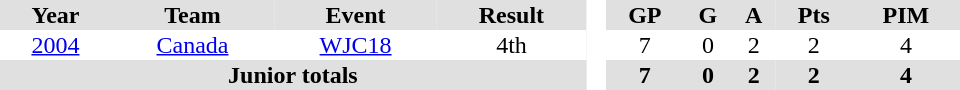<table border="0" cellpadding="1" cellspacing="0" style="text-align:center; width:40em">
<tr ALIGN="center" bgcolor="#e0e0e0">
<th>Year</th>
<th>Team</th>
<th>Event</th>
<th>Result</th>
<th rowspan="99" bgcolor="#ffffff"> </th>
<th>GP</th>
<th>G</th>
<th>A</th>
<th>Pts</th>
<th>PIM</th>
</tr>
<tr>
<td><a href='#'>2004</a></td>
<td><a href='#'>Canada</a></td>
<td><a href='#'>WJC18</a></td>
<td>4th</td>
<td>7</td>
<td>0</td>
<td>2</td>
<td>2</td>
<td>4</td>
</tr>
<tr bgcolor="#e0e0e0">
<th colspan=4>Junior totals</th>
<th>7</th>
<th>0</th>
<th>2</th>
<th>2</th>
<th>4</th>
</tr>
</table>
